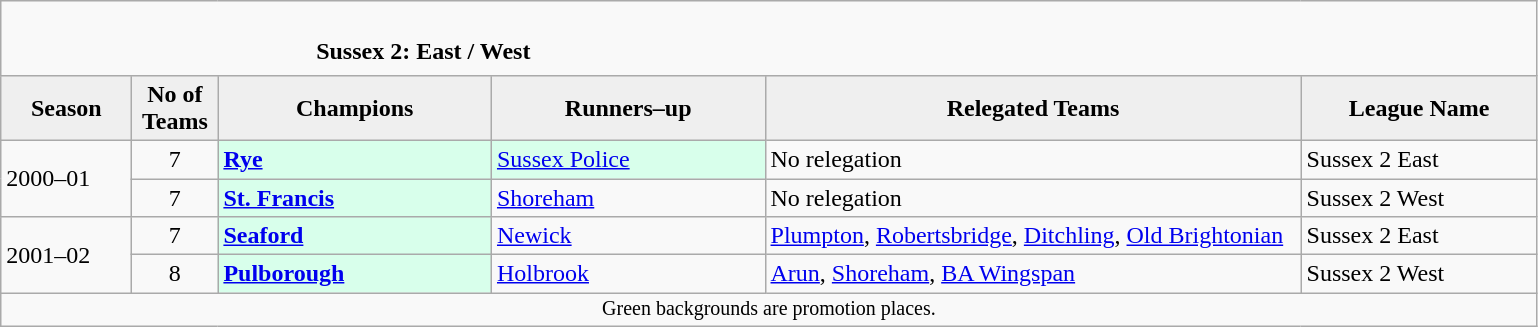<table class="wikitable" style="text-align: left;">
<tr>
<td colspan="11" cellpadding="0" cellspacing="0"><br><table border="0" style="width:100%;" cellpadding="0" cellspacing="0">
<tr>
<td style="width:20%; border:0;"></td>
<td style="border:0;"><strong>Sussex 2: East / West</strong></td>
<td style="width:20%; border:0;"></td>
</tr>
</table>
</td>
</tr>
<tr>
<th style="background:#efefef; width:80px;">Season</th>
<th style="background:#efefef; width:50px;">No of Teams</th>
<th style="background:#efefef; width:175px;">Champions</th>
<th style="background:#efefef; width:175px;">Runners–up</th>
<th style="background:#efefef; width:350px;">Relegated Teams</th>
<th style="background:#efefef; width:150px;">League Name</th>
</tr>
<tr align=left>
<td rowspan=2>2000–01<br></td>
<td style="text-align: center;">7</td>
<td style="background:#d8ffeb;"><strong><a href='#'>Rye</a></strong></td>
<td style="background:#d8ffeb;"><a href='#'>Sussex Police</a></td>
<td>No relegation</td>
<td>Sussex 2 East</td>
</tr>
<tr>
<td style="text-align: center;">7</td>
<td style="background:#d8ffeb;"><strong><a href='#'>St. Francis</a></strong></td>
<td><a href='#'>Shoreham</a></td>
<td>No relegation</td>
<td>Sussex 2 West</td>
</tr>
<tr>
<td rowspan=2>2001–02<br></td>
<td style="text-align: center;">7</td>
<td style="background:#d8ffeb;"><strong><a href='#'>Seaford</a></strong></td>
<td><a href='#'>Newick</a></td>
<td><a href='#'>Plumpton</a>, <a href='#'>Robertsbridge</a>, <a href='#'>Ditchling</a>, <a href='#'>Old Brightonian</a></td>
<td>Sussex 2 East</td>
</tr>
<tr>
<td style="text-align: center;">8</td>
<td style="background:#d8ffeb;"><strong><a href='#'>Pulborough</a></strong></td>
<td><a href='#'>Holbrook</a></td>
<td><a href='#'>Arun</a>, <a href='#'>Shoreham</a>, <a href='#'>BA Wingspan</a></td>
<td>Sussex 2 West</td>
</tr>
<tr>
<td colspan="15"  style="border:0; font-size:smaller; text-align:center;">Green backgrounds are promotion places.</td>
</tr>
</table>
